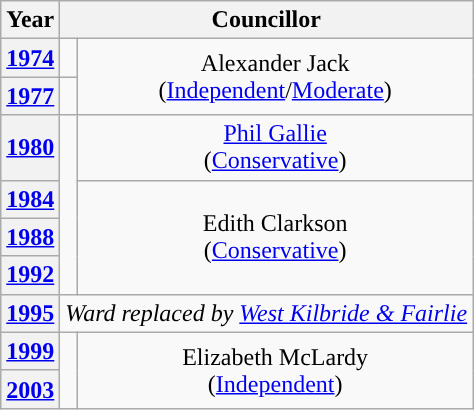<table class="wikitable" style="text-align:center">
<tr>
<th>Year</th>
<th colspan=5>Councillor</th>
</tr>
<tr>
<th><a href='#'>1974</a></th>
<td Rowspan=1; style="background-color: "></td>
<td rowspan=2>Alexander Jack<br>(<a href='#'>Independent</a>/<a href='#'>Moderate</a>)</td>
</tr>
<tr>
<th><a href='#'>1977</a></th>
<td Rowspan=1; style="background-color: "></td>
</tr>
<tr>
<th><a href='#'>1980</a></th>
<td Rowspan=4; style="background-color: "></td>
<td rowspan=1><a href='#'>Phil Gallie</a><br>(<a href='#'>Conservative</a>)</td>
</tr>
<tr>
<th><a href='#'>1984</a></th>
<td rowspan=3>Edith Clarkson<br>(<a href='#'>Conservative</a>)</td>
</tr>
<tr>
<th><a href='#'>1988</a></th>
</tr>
<tr>
<th><a href='#'>1992</a></th>
</tr>
<tr>
<th><a href='#'>1995</a></th>
<td colspan=2><em>Ward replaced by <a href='#'>West Kilbride & Fairlie</a></td>
</tr>
<tr>
<th><a href='#'>1999</a></th>
<td Rowspan=2; style="background-color: "></td>
<td Rowspan=2>Elizabeth McLardy<br>(<a href='#'>Independent</a>)</td>
</tr>
<tr>
<th><a href='#'>2003</a></th>
</tr>
</table>
